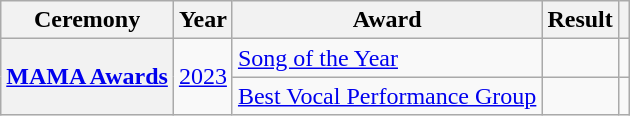<table class="wikitable plainrowheaders">
<tr>
<th scope="col">Ceremony</th>
<th scope="col">Year</th>
<th scope="col">Award</th>
<th scope="col">Result</th>
<th scope="col" class="unsortable"></th>
</tr>
<tr>
<th scope="row" rowspan="3"><a href='#'>MAMA Awards</a></th>
<td rowspan="3"><a href='#'>2023</a></td>
<td><a href='#'>Song of the Year</a></td>
<td></td>
<td style="text-align:center;"></td>
</tr>
<tr>
<td><a href='#'>Best Vocal Performance Group</a></td>
<td></td>
<td style="text-align:center;"></td>
</tr>
</table>
